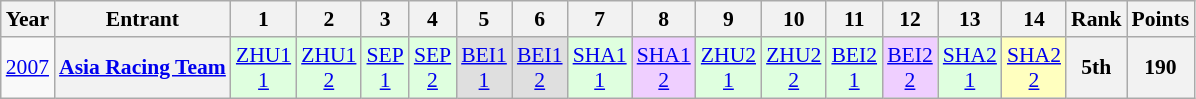<table class="wikitable" style="text-align:center; font-size:90%">
<tr>
<th>Year</th>
<th>Entrant</th>
<th>1</th>
<th>2</th>
<th>3</th>
<th>4</th>
<th>5</th>
<th>6</th>
<th>7</th>
<th>8</th>
<th>9</th>
<th>10</th>
<th>11</th>
<th>12</th>
<th>13</th>
<th>14</th>
<th>Rank</th>
<th>Points</th>
</tr>
<tr>
<td><a href='#'>2007</a></td>
<th><a href='#'>Asia Racing Team</a></th>
<td style="background:#DFFFDF;"><a href='#'>ZHU1<br>1</a><br></td>
<td style="background:#DFFFDF;"><a href='#'>ZHU1<br>2</a><br></td>
<td style="background:#DFFFDF;"><a href='#'>SEP<br>1</a><br></td>
<td style="background:#DFFFDF;"><a href='#'>SEP<br>2</a><br></td>
<td style="background:#DFDFDF;"><a href='#'>BEI1<br>1</a><br></td>
<td style="background:#DFDFDF;"><a href='#'>BEI1<br>2</a><br></td>
<td style="background:#DFFFDF;"><a href='#'>SHA1<br>1</a><br></td>
<td style="background:#EFCFFF;"><a href='#'>SHA1<br>2</a><br></td>
<td style="background:#DFFFDF;"><a href='#'>ZHU2<br>1</a><br></td>
<td style="background:#DFFFDF;"><a href='#'>ZHU2<br>2</a><br></td>
<td style="background:#DFFFDF;"><a href='#'>BEI2<br>1</a><br></td>
<td style="background:#EFCFFF;"><a href='#'>BEI2<br>2</a><br></td>
<td style="background:#DFFFDF;"><a href='#'>SHA2<br>1</a><br></td>
<td style="background:#FFFFBF;"><a href='#'>SHA2<br>2</a><br></td>
<th>5th</th>
<th>190</th>
</tr>
</table>
